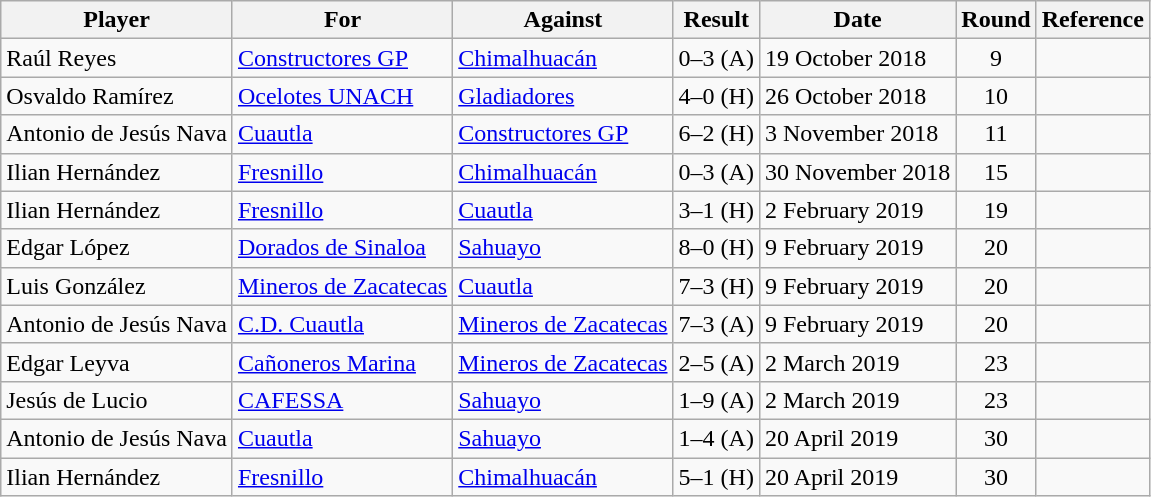<table class="wikitable sortable">
<tr>
<th>Player</th>
<th>For</th>
<th>Against</th>
<th>Result</th>
<th>Date</th>
<th>Round</th>
<th>Reference</th>
</tr>
<tr>
<td> Raúl Reyes</td>
<td><a href='#'>Constructores GP</a></td>
<td><a href='#'>Chimalhuacán</a></td>
<td align=center>0–3 (A)</td>
<td>19 October 2018</td>
<td align=center>9</td>
<td align=center></td>
</tr>
<tr>
<td> Osvaldo Ramírez</td>
<td><a href='#'>Ocelotes UNACH</a></td>
<td><a href='#'>Gladiadores</a></td>
<td align=center>4–0 (H)</td>
<td>26 October 2018</td>
<td align=center>10</td>
<td align=center></td>
</tr>
<tr>
<td> Antonio de Jesús Nava</td>
<td><a href='#'>Cuautla</a></td>
<td><a href='#'>Constructores GP</a></td>
<td align=center>6–2 (H)</td>
<td>3 November 2018</td>
<td align=center>11</td>
<td align=center></td>
</tr>
<tr>
<td> Ilian Hernández</td>
<td><a href='#'>Fresnillo</a></td>
<td><a href='#'>Chimalhuacán</a></td>
<td align=center>0–3 (A)</td>
<td>30 November 2018</td>
<td align=center>15</td>
<td align=center></td>
</tr>
<tr>
<td> Ilian Hernández</td>
<td><a href='#'>Fresnillo</a></td>
<td><a href='#'>Cuautla</a></td>
<td align=center>3–1 (H)</td>
<td>2 February 2019</td>
<td align=center>19</td>
<td align=center></td>
</tr>
<tr>
<td> Edgar López</td>
<td><a href='#'>Dorados de Sinaloa</a></td>
<td><a href='#'>Sahuayo</a></td>
<td align=center>8–0 (H)</td>
<td>9 February 2019</td>
<td align=center>20</td>
<td align=center></td>
</tr>
<tr>
<td> Luis González</td>
<td><a href='#'>Mineros de Zacatecas</a></td>
<td><a href='#'>Cuautla</a></td>
<td align=center>7–3 (H)</td>
<td>9 February 2019</td>
<td align=center>20</td>
<td align=center></td>
</tr>
<tr>
<td> Antonio de Jesús Nava</td>
<td><a href='#'>C.D. Cuautla</a></td>
<td><a href='#'>Mineros de Zacatecas</a></td>
<td align=center>7–3 (A)</td>
<td>9 February 2019</td>
<td align=center>20</td>
<td align=center></td>
</tr>
<tr>
<td> Edgar Leyva</td>
<td><a href='#'>Cañoneros Marina</a></td>
<td><a href='#'>Mineros de Zacatecas</a></td>
<td align=center>2–5 (A)</td>
<td>2 March 2019</td>
<td align=center>23</td>
<td align=center></td>
</tr>
<tr>
<td> Jesús de Lucio</td>
<td><a href='#'>CAFESSA</a></td>
<td><a href='#'>Sahuayo</a></td>
<td align=center>1–9 (A)</td>
<td>2 March 2019</td>
<td align=center>23</td>
<td align=center></td>
</tr>
<tr>
<td> Antonio de Jesús Nava</td>
<td><a href='#'>Cuautla</a></td>
<td><a href='#'>Sahuayo</a></td>
<td align=center>1–4 (A)</td>
<td>20 April 2019</td>
<td align=center>30</td>
<td align=center></td>
</tr>
<tr>
<td> Ilian Hernández</td>
<td><a href='#'>Fresnillo</a></td>
<td><a href='#'>Chimalhuacán</a></td>
<td align=center>5–1 (H)</td>
<td>20 April 2019</td>
<td align=center>30</td>
<td align=center></td>
</tr>
</table>
